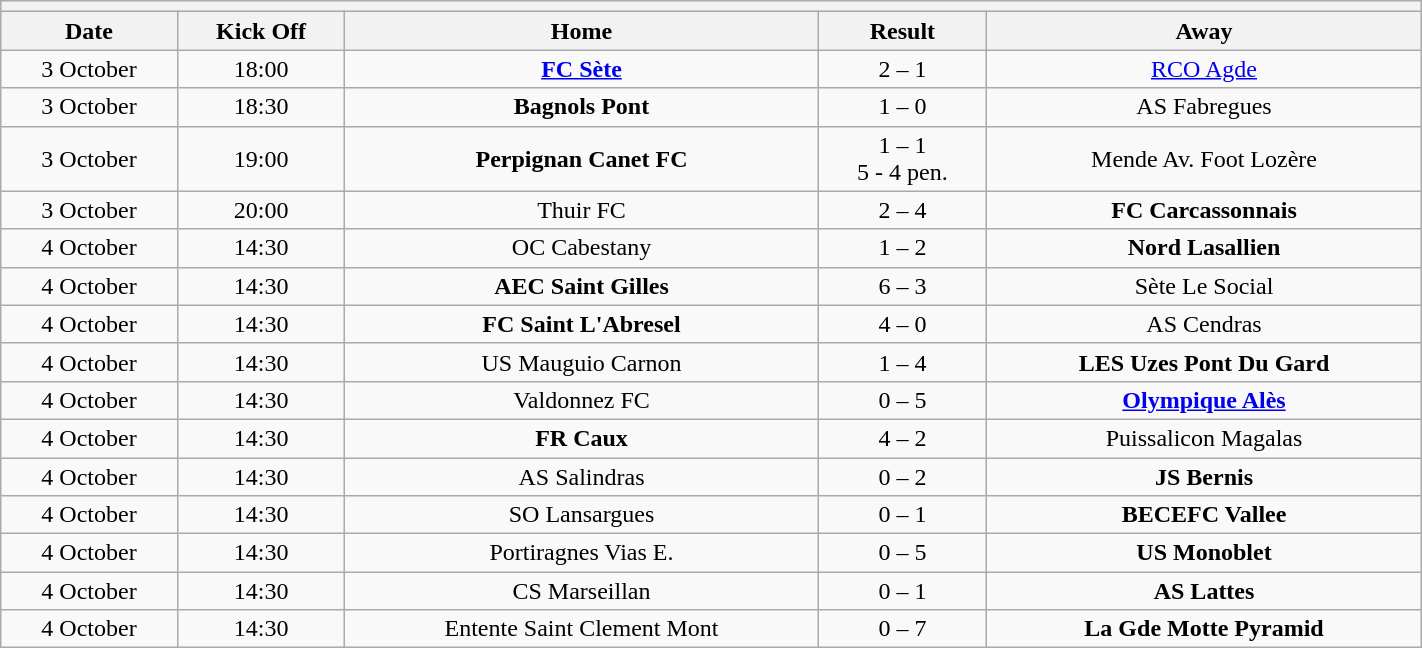<table class="wikitable collapsible collapsed" style="font-size: 100%; margin:0px;" width="75%">
<tr>
<th colspan="7" style="text-align:left;"></th>
</tr>
<tr>
<th><strong>Date</strong></th>
<th><strong>Kick Off</strong></th>
<th><strong>Home</strong></th>
<th><strong>Result</strong></th>
<th><strong>Away</strong></th>
</tr>
<tr>
<td align=center>3 October</td>
<td align=center>18:00</td>
<td align=center><strong><a href='#'>FC Sète</a></strong></td>
<td align=center>2 – 1</td>
<td align=center><a href='#'>RCO Agde</a></td>
</tr>
<tr>
<td align=center>3 October</td>
<td align=center>18:30</td>
<td align=center><strong>Bagnols Pont</strong></td>
<td align=center>1 – 0</td>
<td align=center>AS Fabregues</td>
</tr>
<tr>
<td align=center>3 October</td>
<td align=center>19:00</td>
<td align=center><strong>Perpignan Canet FC</strong></td>
<td align=center>1 – 1 <br> 5 - 4 pen.</td>
<td align=center>Mende Av. Foot Lozère</td>
</tr>
<tr>
<td align=center>3 October</td>
<td align=center>20:00</td>
<td align=center>Thuir FC</td>
<td align=center>2 – 4</td>
<td align=center><strong>FC Carcassonnais</strong></td>
</tr>
<tr>
<td align=center>4 October</td>
<td align=center>14:30</td>
<td align=center>OC Cabestany</td>
<td align=center>1 – 2</td>
<td align=center><strong>Nord Lasallien</strong></td>
</tr>
<tr>
<td align=center>4 October</td>
<td align=center>14:30</td>
<td align=center><strong>AEC Saint Gilles</strong></td>
<td align=center>6 – 3</td>
<td align=center>Sète Le Social</td>
</tr>
<tr>
<td align=center>4 October</td>
<td align=center>14:30</td>
<td align=center><strong>FC Saint L'Abresel</strong></td>
<td align=center>4 – 0</td>
<td align=center>AS Cendras</td>
</tr>
<tr>
<td align=center>4 October</td>
<td align=center>14:30</td>
<td align=center>US Mauguio Carnon</td>
<td align=center>1 – 4</td>
<td align=center><strong>LES Uzes Pont Du Gard</strong></td>
</tr>
<tr>
<td align=center>4 October</td>
<td align=center>14:30</td>
<td align=center>Valdonnez FC</td>
<td align=center>0 – 5</td>
<td align=center><strong><a href='#'>Olympique Alès</a></strong></td>
</tr>
<tr>
<td align=center>4 October</td>
<td align=center>14:30</td>
<td align=center><strong>FR Caux</strong></td>
<td align=center>4 – 2</td>
<td align=center>Puissalicon Magalas</td>
</tr>
<tr>
<td align=center>4 October</td>
<td align=center>14:30</td>
<td align=center>AS Salindras</td>
<td align=center>0 – 2</td>
<td align=center><strong>JS Bernis</strong></td>
</tr>
<tr>
<td align=center>4 October</td>
<td align=center>14:30</td>
<td align=center>SO Lansargues</td>
<td align=center>0 – 1</td>
<td align=center><strong>BECEFC Vallee</strong></td>
</tr>
<tr>
<td align=center>4 October</td>
<td align=center>14:30</td>
<td align=center>Portiragnes Vias E.</td>
<td align=center>0 – 5</td>
<td align=center><strong>US Monoblet</strong></td>
</tr>
<tr>
<td align=center>4 October</td>
<td align=center>14:30</td>
<td align=center>CS Marseillan</td>
<td align=center>0 – 1</td>
<td align=center><strong>AS Lattes</strong></td>
</tr>
<tr>
<td align=center>4 October</td>
<td align=center>14:30</td>
<td align=center>Entente Saint Clement Mont</td>
<td align=center>0 – 7</td>
<td align=center><strong>La Gde Motte Pyramid</strong></td>
</tr>
</table>
